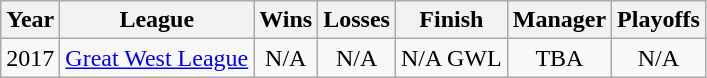<table class="wikitable">
<tr>
<th>Year</th>
<th>League</th>
<th>Wins</th>
<th>Losses</th>
<th>Finish</th>
<th>Manager</th>
<th>Playoffs</th>
</tr>
<tr align=center>
<td>2017</td>
<td><a href='#'>Great West League</a></td>
<td>N/A</td>
<td>N/A</td>
<td>N/A  GWL</td>
<td>TBA</td>
<td>N/A</td>
</tr>
</table>
